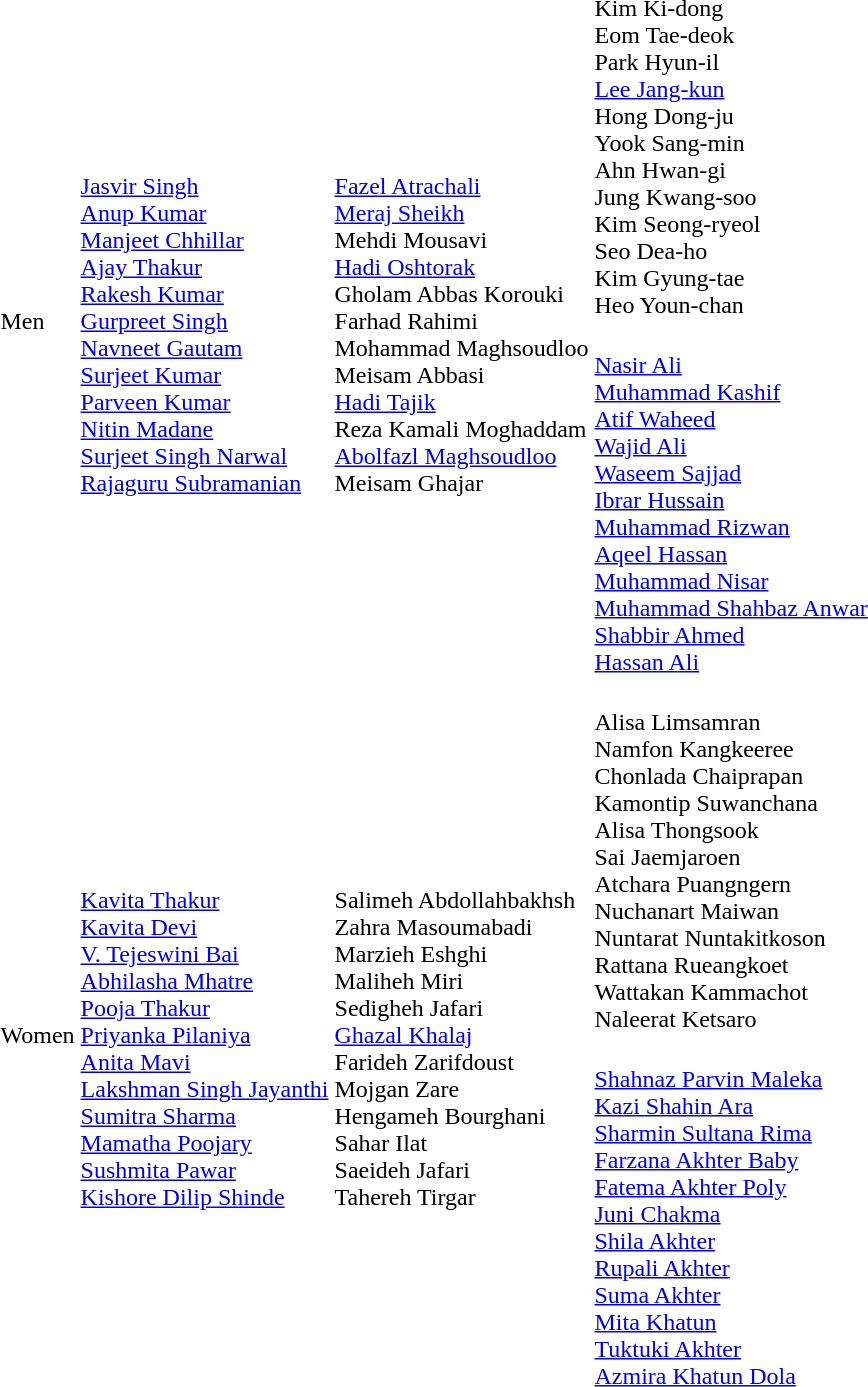<table>
<tr>
<td rowspan=2>Men<br></td>
<td rowspan=2><br><a href='#'>Jasvir Singh</a><br><a href='#'>Anup Kumar</a><br><a href='#'>Manjeet Chhillar</a><br><a href='#'>Ajay Thakur</a><br><a href='#'>Rakesh Kumar</a><br><a href='#'>Gurpreet Singh</a><br><a href='#'>Navneet Gautam</a><br><a href='#'>Surjeet Kumar</a><br><a href='#'>Parveen Kumar</a><br><a href='#'>Nitin Madane</a><br><a href='#'>Surjeet Singh Narwal</a><br><a href='#'>Rajaguru Subramanian</a></td>
<td rowspan=2><br><a href='#'>Fazel Atrachali</a><br><a href='#'>Meraj Sheikh</a><br>Mehdi Mousavi<br><a href='#'>Hadi Oshtorak</a><br>Gholam Abbas Korouki<br>Farhad Rahimi<br>Mohammad Maghsoudloo<br>Meisam Abbasi<br><a href='#'>Hadi Tajik</a><br>Reza Kamali Moghaddam<br><a href='#'>Abolfazl Maghsoudloo</a><br>Meisam Ghajar</td>
<td><br>Kim Ki-dong<br>Eom Tae-deok<br>Park Hyun-il<br><a href='#'>Lee Jang-kun</a><br>Hong Dong-ju<br>Yook Sang-min<br>Ahn Hwan-gi<br>Jung Kwang-soo<br>Kim Seong-ryeol<br>Seo Dea-ho<br>Kim Gyung-tae<br>Heo Youn-chan</td>
</tr>
<tr>
<td><br><a href='#'>Nasir Ali</a><br><a href='#'>Muhammad Kashif</a><br><a href='#'>Atif Waheed</a><br><a href='#'>Wajid Ali</a><br><a href='#'>Waseem Sajjad</a><br><a href='#'>Ibrar Hussain</a><br><a href='#'>Muhammad Rizwan</a><br><a href='#'>Aqeel Hassan</a><br><a href='#'>Muhammad Nisar</a><br><a href='#'>Muhammad Shahbaz Anwar</a><br><a href='#'>Shabbir Ahmed</a><br><a href='#'>Hassan Ali</a></td>
</tr>
<tr>
<td rowspan=2>Women<br></td>
<td rowspan=2><br><a href='#'>Kavita Thakur</a><br><a href='#'>Kavita Devi</a><br><a href='#'>V. Tejeswini Bai</a><br><a href='#'>Abhilasha Mhatre</a><br><a href='#'>Pooja Thakur</a><br><a href='#'>Priyanka Pilaniya</a><br><a href='#'>Anita Mavi</a><br><a href='#'>Lakshman Singh Jayanthi</a><br><a href='#'>Sumitra Sharma</a><br><a href='#'>Mamatha Poojary</a><br><a href='#'>Sushmita Pawar</a><br><a href='#'>Kishore Dilip Shinde</a></td>
<td rowspan=2><br>Salimeh Abdollahbakhsh<br>Zahra Masoumabadi<br>Marzieh Eshghi<br>Maliheh Miri<br>Sedigheh Jafari<br><a href='#'>Ghazal Khalaj</a><br>Farideh Zarifdoust<br>Mojgan Zare<br>Hengameh Bourghani<br>Sahar Ilat<br>Saeideh Jafari<br>Tahereh Tirgar</td>
<td><br>Alisa Limsamran<br>Namfon Kangkeeree<br>Chonlada Chaiprapan<br>Kamontip Suwanchana<br>Alisa Thongsook<br>Sai Jaemjaroen<br>Atchara Puangngern<br>Nuchanart Maiwan<br>Nuntarat Nuntakitkoson<br>Rattana Rueangkoet<br>Wattakan Kammachot<br>Naleerat Ketsaro</td>
</tr>
<tr>
<td><br><a href='#'>Shahnaz Parvin Maleka</a><br><a href='#'>Kazi Shahin Ara</a><br><a href='#'>Sharmin Sultana Rima</a><br><a href='#'>Farzana Akhter Baby</a><br><a href='#'>Fatema Akhter Poly</a><br><a href='#'>Juni Chakma</a><br><a href='#'>Shila Akhter</a><br><a href='#'>Rupali Akhter</a><br><a href='#'>Suma Akhter</a><br><a href='#'>Mita Khatun</a><br><a href='#'>Tuktuki Akhter</a><br><a href='#'>Azmira Khatun Dola</a></td>
</tr>
</table>
